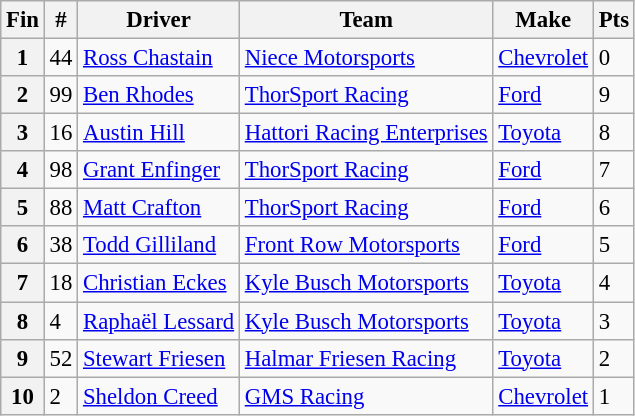<table class="wikitable" style="font-size:95%">
<tr>
<th>Fin</th>
<th>#</th>
<th>Driver</th>
<th>Team</th>
<th>Make</th>
<th>Pts</th>
</tr>
<tr>
<th>1</th>
<td>44</td>
<td><a href='#'>Ross Chastain</a></td>
<td><a href='#'>Niece Motorsports</a></td>
<td><a href='#'>Chevrolet</a></td>
<td>0</td>
</tr>
<tr>
<th>2</th>
<td>99</td>
<td><a href='#'>Ben Rhodes</a></td>
<td><a href='#'>ThorSport Racing</a></td>
<td><a href='#'>Ford</a></td>
<td>9</td>
</tr>
<tr>
<th>3</th>
<td>16</td>
<td><a href='#'>Austin Hill</a></td>
<td><a href='#'>Hattori Racing Enterprises</a></td>
<td><a href='#'>Toyota</a></td>
<td>8</td>
</tr>
<tr>
<th>4</th>
<td>98</td>
<td><a href='#'>Grant Enfinger</a></td>
<td><a href='#'>ThorSport Racing</a></td>
<td><a href='#'>Ford</a></td>
<td>7</td>
</tr>
<tr>
<th>5</th>
<td>88</td>
<td><a href='#'>Matt Crafton</a></td>
<td><a href='#'>ThorSport Racing</a></td>
<td><a href='#'>Ford</a></td>
<td>6</td>
</tr>
<tr>
<th>6</th>
<td>38</td>
<td><a href='#'>Todd Gilliland</a></td>
<td><a href='#'>Front Row Motorsports</a></td>
<td><a href='#'>Ford</a></td>
<td>5</td>
</tr>
<tr>
<th>7</th>
<td>18</td>
<td><a href='#'>Christian Eckes</a></td>
<td><a href='#'>Kyle Busch Motorsports</a></td>
<td><a href='#'>Toyota</a></td>
<td>4</td>
</tr>
<tr>
<th>8</th>
<td>4</td>
<td><a href='#'>Raphaël Lessard</a></td>
<td><a href='#'>Kyle Busch Motorsports</a></td>
<td><a href='#'>Toyota</a></td>
<td>3</td>
</tr>
<tr>
<th>9</th>
<td>52</td>
<td><a href='#'>Stewart Friesen</a></td>
<td><a href='#'>Halmar Friesen Racing</a></td>
<td><a href='#'>Toyota</a></td>
<td>2</td>
</tr>
<tr>
<th>10</th>
<td>2</td>
<td><a href='#'>Sheldon Creed</a></td>
<td><a href='#'>GMS Racing</a></td>
<td><a href='#'>Chevrolet</a></td>
<td>1</td>
</tr>
</table>
